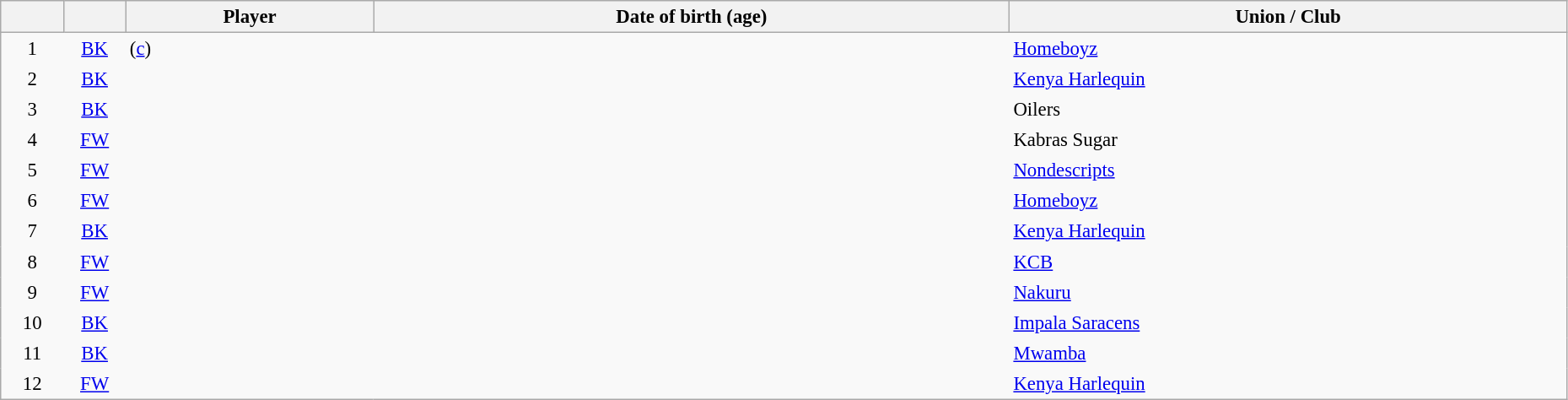<table class="sortable wikitable plainrowheaders" style="font-size:95%; width: 98%">
<tr>
<th scope="col" style="width:4%"></th>
<th scope="col" style="width:4%"></th>
<th scope="col">Player</th>
<th scope="col">Date of birth (age)</th>
<th scope="col">Union / Club</th>
</tr>
<tr>
<td style="text-align:center; border:0">1</td>
<td style="text-align:center; border:0"><a href='#'>BK</a></td>
<td style="text-align:left; border:0"> (<a href='#'>c</a>)</td>
<td style="text-align:left; border:0"></td>
<td style="text-align:left; border:0"><a href='#'>Homeboyz</a></td>
</tr>
<tr>
<td style="text-align:center; border:0">2</td>
<td style="text-align:center; border:0"><a href='#'>BK</a></td>
<td style="text-align:left; border:0"></td>
<td style="text-align:left; border:0"></td>
<td style="text-align:left; border:0"><a href='#'>Kenya Harlequin</a></td>
</tr>
<tr>
<td style="text-align:center; border:0">3</td>
<td style="text-align:center; border:0"><a href='#'>BK</a></td>
<td style="text-align:left; border:0"></td>
<td style="text-align:left; border:0"></td>
<td style="text-align:left; border:0">Oilers</td>
</tr>
<tr>
<td style="text-align:center; border:0">4</td>
<td style="text-align:center; border:0"><a href='#'>FW</a></td>
<td style="text-align:left; border:0"></td>
<td style="text-align:left; border:0"></td>
<td style="text-align:left; border:0">Kabras Sugar</td>
</tr>
<tr>
<td style="text-align:center; border:0">5</td>
<td style="text-align:center; border:0"><a href='#'>FW</a></td>
<td style="text-align:left; border:0"></td>
<td style="text-align:left; border:0"></td>
<td style="text-align:left; border:0"><a href='#'>Nondescripts</a></td>
</tr>
<tr>
<td style="text-align:center; border:0">6</td>
<td style="text-align:center; border:0"><a href='#'>FW</a></td>
<td style="text-align:left; border:0"></td>
<td style="text-align:left; border:0"></td>
<td style="text-align:left; border:0"><a href='#'>Homeboyz</a></td>
</tr>
<tr>
<td style="text-align:center; border:0">7</td>
<td style="text-align:center; border:0"><a href='#'>BK</a></td>
<td style="text-align:left; border:0"></td>
<td style="text-align:left; border:0"></td>
<td style="text-align:left; border:0"><a href='#'>Kenya Harlequin</a></td>
</tr>
<tr>
<td style="text-align:center; border:0">8</td>
<td style="text-align:center; border:0"><a href='#'>FW</a></td>
<td style="text-align:left; border:0"></td>
<td style="text-align:left; border:0"></td>
<td style="text-align:left; border:0"><a href='#'>KCB</a></td>
</tr>
<tr>
<td style="text-align:center; border:0">9</td>
<td style="text-align:center; border:0"><a href='#'>FW</a></td>
<td style="text-align:left; border:0"></td>
<td style="text-align:left; border:0"></td>
<td style="text-align:left; border:0"><a href='#'>Nakuru</a></td>
</tr>
<tr>
<td style="text-align:center; border:0">10</td>
<td style="text-align:center; border:0"><a href='#'>BK</a></td>
<td style="text-align:left; border:0"></td>
<td style="text-align:left; border:0"></td>
<td style="text-align:left; border:0"><a href='#'>Impala Saracens</a></td>
</tr>
<tr>
<td style="text-align:center; border:0">11</td>
<td style="text-align:center; border:0"><a href='#'>BK</a></td>
<td style="text-align:left; border:0"></td>
<td style="text-align:left; border:0"></td>
<td style="text-align:left; border:0"><a href='#'>Mwamba</a></td>
</tr>
<tr>
<td style="text-align:center; border:0">12</td>
<td style="text-align:center; border:0"><a href='#'>FW</a></td>
<td style="text-align:left; border:0"></td>
<td style="text-align:left; border:0"></td>
<td style="text-align:left; border:0"><a href='#'>Kenya Harlequin</a></td>
</tr>
</table>
